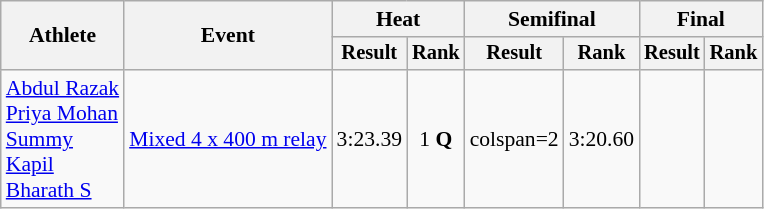<table class="wikitable" style="font-size:90%">
<tr>
<th rowspan="2">Athlete</th>
<th rowspan="2">Event</th>
<th colspan="2">Heat</th>
<th colspan="2">Semifinal</th>
<th colspan="2">Final</th>
</tr>
<tr style="font-size:95%">
<th>Result</th>
<th>Rank</th>
<th>Result</th>
<th>Rank</th>
<th>Result</th>
<th>Rank</th>
</tr>
<tr style="text-align:center">
<td style="text-align:left"><a href='#'>Abdul Razak</a><br><a href='#'>Priya Mohan</a><br><a href='#'>Summy</a><br><a href='#'>Kapil</a><br><a href='#'>Bharath S</a></td>
<td style="text-align:left"><a href='#'> Mixed 4 x 400 m relay</a></td>
<td>3:23.39</td>
<td>1 <strong>Q</strong></td>
<td>colspan=2 </td>
<td>3:20.60</td>
<td></td>
</tr>
</table>
